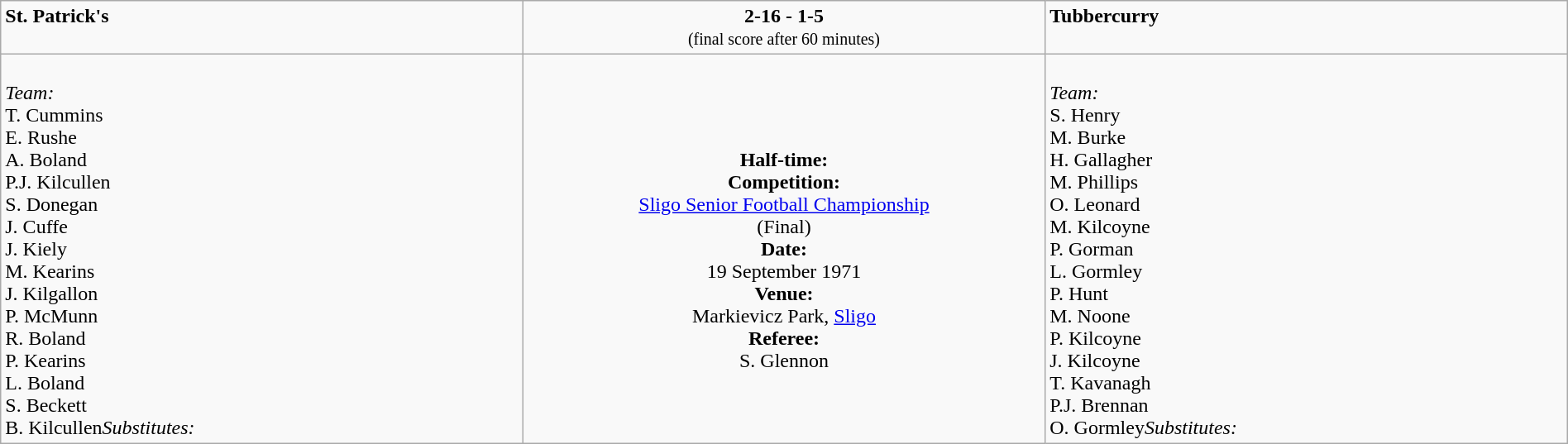<table border=0 class="wikitable" width=100%>
<tr>
<td width=33% valign=top><span><strong>St. Patrick's</strong></span><br><small></small></td>
<td width=33% valign=top align=center><span><strong>2-16 - 1-5</strong></span><br><small>(final score after 60 minutes)</small></td>
<td width=33% valign=top><span><strong>Tubbercurry</strong></span><br><small></small></td>
</tr>
<tr>
<td valign=top><br><em>Team:</em>
<br>T. Cummins
<br>E. Rushe
<br>A. Boland
<br>P.J. Kilcullen
<br>S. Donegan
<br>J. Cuffe
<br>J. Kiely
<br>M. Kearins
<br>J. Kilgallon
<br>P. McMunn
<br>R. Boland
<br>P. Kearins
<br>L. Boland
<br>S. Beckett
<br>B. Kilcullen<em>Substitutes:</em>
<br></td>
<td valign=middle align=center><br><strong>Half-time:</strong><br><strong>Competition:</strong><br><a href='#'>Sligo Senior Football Championship</a><br>(Final)<br><strong>Date:</strong><br>19 September 1971<br><strong>Venue:</strong><br>Markievicz Park, <a href='#'>Sligo</a><br><strong>Referee:</strong><br>S. Glennon<br></td>
<td valign=top><br><em>Team:</em>
<br>S. Henry
<br>M. Burke
<br>H. Gallagher
<br>M. Phillips
<br>O. Leonard
<br>M. Kilcoyne
<br>P. Gorman
<br>L. Gormley
<br>P. Hunt
<br>M. Noone
<br>P. Kilcoyne
<br>J. Kilcoyne
<br>T. Kavanagh
<br>P.J. Brennan
<br>O. Gormley<em>Substitutes:</em>
<br></td>
</tr>
</table>
